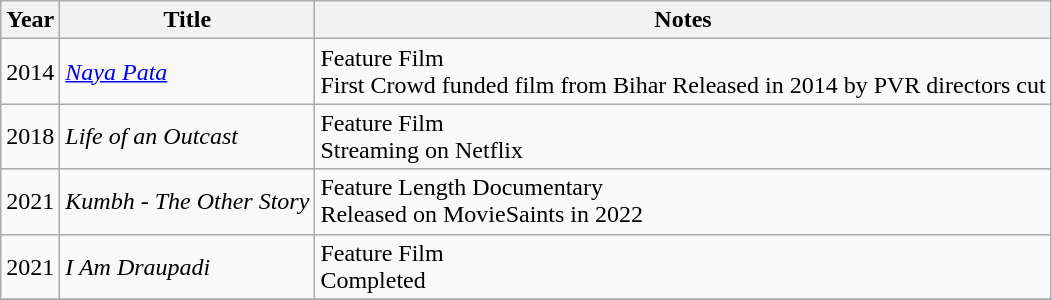<table class="wikitable sortable">
<tr>
<th>Year</th>
<th>Title</th>
<th class="unsortable">Notes</th>
</tr>
<tr>
<td>2014</td>
<td><em><a href='#'>Naya Pata</a></em></td>
<td>Feature Film <br> First Crowd funded film from Bihar Released in 2014 by PVR directors cut</td>
</tr>
<tr>
<td>2018</td>
<td><em>Life of an Outcast</em></td>
<td>Feature Film <br> Streaming on Netflix </td>
</tr>
<tr>
<td>2021</td>
<td><em>Kumbh - The Other Story</em></td>
<td>Feature Length Documentary <br> Released on MovieSaints in 2022 </td>
</tr>
<tr>
<td>2021</td>
<td><em>I Am Draupadi</em></td>
<td>Feature Film <br> Completed </td>
</tr>
<tr>
</tr>
</table>
